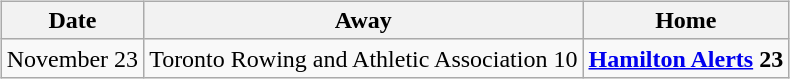<table cellspacing="10">
<tr>
<td valign="top"><br><table class="wikitable">
<tr>
<th>Date</th>
<th>Away</th>
<th>Home</th>
</tr>
<tr>
<td>November 23</td>
<td>Toronto Rowing and Athletic Association 10</td>
<td><strong><a href='#'>Hamilton Alerts</a> 23</strong></td>
</tr>
</table>
</td>
</tr>
</table>
